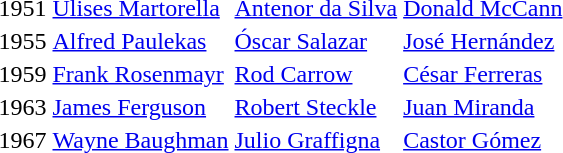<table>
<tr>
<td>1951</td>
<td><a href='#'>Ulises Martorella</a><br></td>
<td><a href='#'>Antenor da Silva</a><br></td>
<td><a href='#'>Donald McCann</a><br></td>
</tr>
<tr>
<td>1955</td>
<td><a href='#'>Alfred Paulekas</a><br></td>
<td><a href='#'>Óscar Salazar</a><br></td>
<td><a href='#'>José Hernández</a><br></td>
</tr>
<tr>
<td>1959</td>
<td><a href='#'>Frank Rosenmayr</a><br></td>
<td><a href='#'>Rod Carrow</a><br></td>
<td><a href='#'>César Ferreras</a><br></td>
</tr>
<tr>
<td>1963</td>
<td><a href='#'>James Ferguson</a><br></td>
<td><a href='#'>Robert Steckle</a><br></td>
<td><a href='#'>Juan Miranda</a><br></td>
</tr>
<tr>
<td>1967</td>
<td><a href='#'>Wayne Baughman</a><br></td>
<td><a href='#'>Julio Graffigna</a><br></td>
<td><a href='#'>Castor Gómez</a><br></td>
</tr>
</table>
